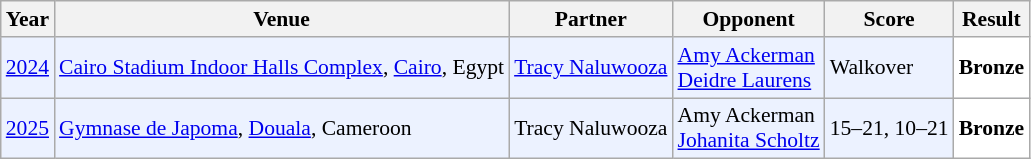<table class="sortable wikitable" style="font-size: 90%;">
<tr>
<th>Year</th>
<th>Venue</th>
<th>Partner</th>
<th>Opponent</th>
<th>Score</th>
<th>Result</th>
</tr>
<tr style="background:#ECF2FF">
<td align="center"><a href='#'>2024</a></td>
<td align="left"><a href='#'>Cairo Stadium Indoor Halls Complex</a>, <a href='#'>Cairo</a>, Egypt</td>
<td align="left"> <a href='#'>Tracy Naluwooza</a></td>
<td align="left"> <a href='#'>Amy Ackerman</a><br> <a href='#'>Deidre Laurens</a></td>
<td align="left">Walkover</td>
<td style="text-align:left; background:white"> <strong>Bronze</strong></td>
</tr>
<tr style="background:#ECF2FF">
<td align="center"><a href='#'>2025</a></td>
<td align="left"><a href='#'>Gymnase de Japoma</a>, <a href='#'>Douala</a>, Cameroon</td>
<td align="left"> Tracy Naluwooza</td>
<td align="left"> Amy Ackerman<br> <a href='#'>Johanita Scholtz</a></td>
<td align="left">15–21, 10–21</td>
<td style="text-align:left; background:white"> <strong>Bronze</strong></td>
</tr>
</table>
